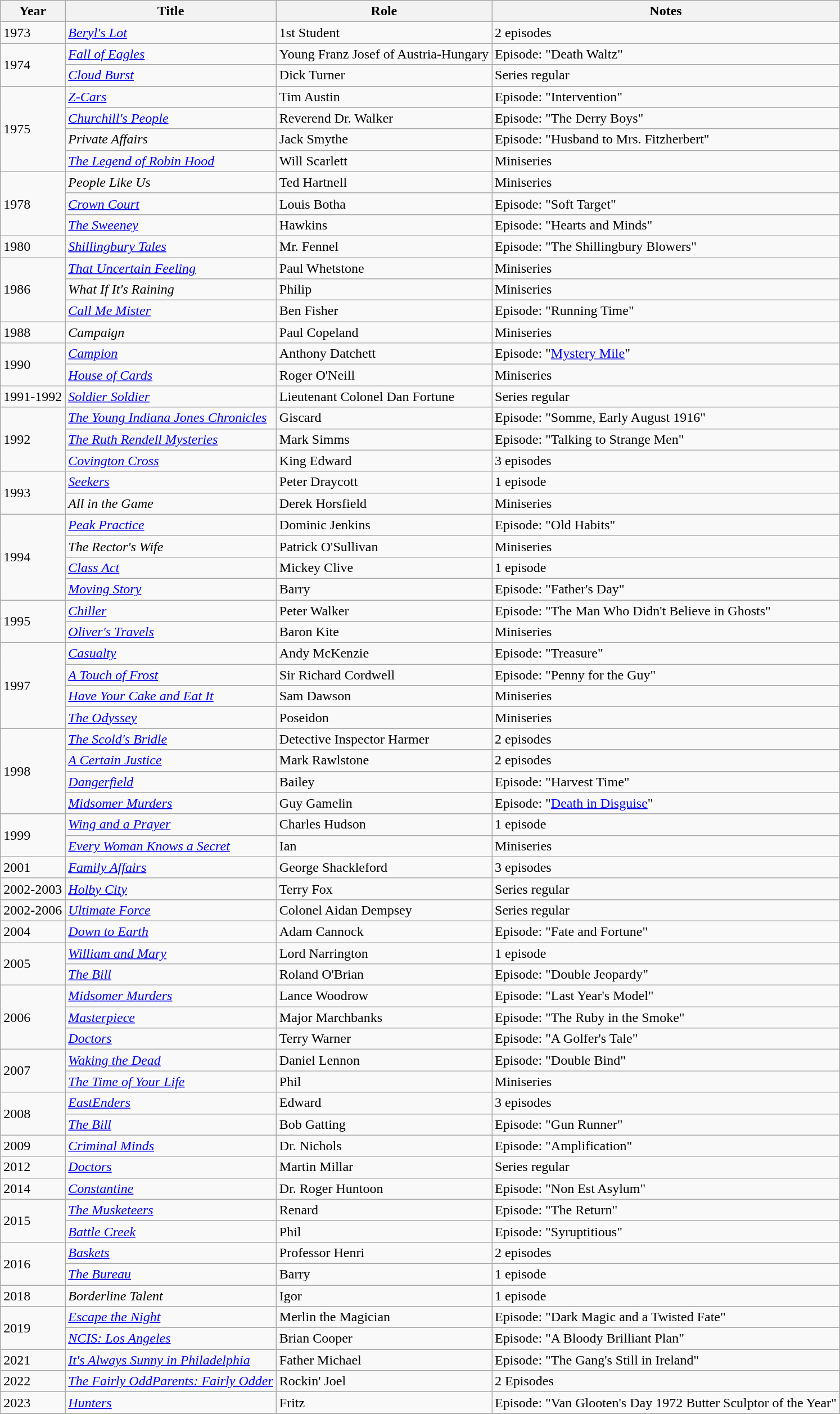<table class="wikitable">
<tr>
<th>Year</th>
<th>Title</th>
<th>Role</th>
<th>Notes</th>
</tr>
<tr>
<td>1973</td>
<td><em><a href='#'>Beryl's Lot</a></em></td>
<td>1st Student</td>
<td>2 episodes</td>
</tr>
<tr>
<td rowspan="2">1974</td>
<td><em><a href='#'>Fall of Eagles</a></em></td>
<td>Young Franz Josef of Austria-Hungary</td>
<td>Episode: "Death Waltz"</td>
</tr>
<tr>
<td><em><a href='#'>Cloud Burst</a></em></td>
<td>Dick Turner</td>
<td>Series regular</td>
</tr>
<tr>
<td rowspan="4">1975</td>
<td><em><a href='#'>Z-Cars</a></em></td>
<td>Tim Austin</td>
<td>Episode: "Intervention"</td>
</tr>
<tr>
<td><em><a href='#'>Churchill's People</a></em></td>
<td>Reverend Dr. Walker</td>
<td>Episode: "The Derry Boys"</td>
</tr>
<tr>
<td><em>Private Affairs</em></td>
<td>Jack Smythe</td>
<td>Episode: "Husband to Mrs. Fitzherbert"</td>
</tr>
<tr>
<td><em><a href='#'>The Legend of Robin Hood</a></em></td>
<td>Will Scarlett</td>
<td>Miniseries</td>
</tr>
<tr>
<td rowspan="3">1978</td>
<td><em>People Like Us</em></td>
<td>Ted Hartnell</td>
<td>Miniseries</td>
</tr>
<tr>
<td><em><a href='#'>Crown Court</a></em></td>
<td>Louis Botha</td>
<td>Episode: "Soft Target"</td>
</tr>
<tr>
<td><em><a href='#'>The Sweeney</a></em></td>
<td>Hawkins</td>
<td>Episode: "Hearts and Minds"</td>
</tr>
<tr>
<td>1980</td>
<td><em><a href='#'>Shillingbury Tales</a></em></td>
<td>Mr. Fennel</td>
<td>Episode: "The Shillingbury Blowers"</td>
</tr>
<tr>
<td rowspan="3">1986</td>
<td><em><a href='#'>That Uncertain Feeling</a></em></td>
<td>Paul Whetstone</td>
<td>Miniseries</td>
</tr>
<tr>
<td><em>What If It's Raining</em></td>
<td>Philip</td>
<td>Miniseries</td>
</tr>
<tr>
<td><em><a href='#'>Call Me Mister</a></em></td>
<td>Ben Fisher</td>
<td>Episode: "Running Time"</td>
</tr>
<tr>
<td>1988</td>
<td><em>Campaign</em></td>
<td>Paul Copeland</td>
<td>Miniseries</td>
</tr>
<tr>
<td rowspan="2">1990</td>
<td><em><a href='#'>Campion</a></em></td>
<td>Anthony Datchett</td>
<td>Episode: "<a href='#'>Mystery Mile</a>"</td>
</tr>
<tr>
<td><em><a href='#'>House of Cards</a></em></td>
<td>Roger O'Neill</td>
<td>Miniseries</td>
</tr>
<tr>
<td>1991-1992</td>
<td><em><a href='#'>Soldier Soldier</a></em></td>
<td>Lieutenant Colonel Dan Fortune</td>
<td>Series regular</td>
</tr>
<tr>
<td rowspan="3">1992</td>
<td><em><a href='#'>The Young Indiana Jones Chronicles</a></em></td>
<td>Giscard</td>
<td>Episode: "Somme, Early August 1916"</td>
</tr>
<tr>
<td><em><a href='#'>The Ruth Rendell Mysteries</a></em></td>
<td>Mark Simms</td>
<td>Episode: "Talking to Strange Men"</td>
</tr>
<tr>
<td><em><a href='#'>Covington Cross</a></em></td>
<td>King Edward</td>
<td>3 episodes</td>
</tr>
<tr>
<td rowspan="2">1993</td>
<td><em><a href='#'>Seekers</a></em></td>
<td>Peter Draycott</td>
<td>1 episode</td>
</tr>
<tr>
<td><em>All in the Game</em></td>
<td>Derek Horsfield</td>
<td>Miniseries</td>
</tr>
<tr>
<td rowspan="4">1994</td>
<td><em><a href='#'>Peak Practice</a></em></td>
<td>Dominic Jenkins</td>
<td>Episode: "Old Habits"</td>
</tr>
<tr>
<td><em>The Rector's Wife</em></td>
<td>Patrick O'Sullivan</td>
<td>Miniseries</td>
</tr>
<tr>
<td><em><a href='#'>Class Act</a></em></td>
<td>Mickey Clive</td>
<td>1 episode</td>
</tr>
<tr>
<td><em><a href='#'>Moving Story</a></em></td>
<td>Barry</td>
<td>Episode: "Father's Day"</td>
</tr>
<tr>
<td rowspan="2">1995</td>
<td><em><a href='#'>Chiller</a></em></td>
<td>Peter Walker</td>
<td>Episode: "The Man Who Didn't Believe in Ghosts"</td>
</tr>
<tr>
<td><em><a href='#'>Oliver's Travels</a></em></td>
<td>Baron Kite</td>
<td>Miniseries</td>
</tr>
<tr>
<td rowspan="4">1997</td>
<td><em><a href='#'>Casualty</a></em></td>
<td>Andy McKenzie</td>
<td>Episode: "Treasure"</td>
</tr>
<tr>
<td><em><a href='#'>A Touch of Frost</a></em></td>
<td>Sir Richard Cordwell</td>
<td>Episode: "Penny for the Guy"</td>
</tr>
<tr>
<td><em><a href='#'>Have Your Cake and Eat It</a></em></td>
<td>Sam Dawson</td>
<td>Miniseries</td>
</tr>
<tr>
<td><em><a href='#'>The Odyssey</a></em></td>
<td>Poseidon</td>
<td>Miniseries</td>
</tr>
<tr>
<td rowspan="4">1998</td>
<td><em><a href='#'>The Scold's Bridle</a></em></td>
<td>Detective Inspector Harmer</td>
<td>2 episodes</td>
</tr>
<tr>
<td><em><a href='#'>A Certain Justice</a></em></td>
<td>Mark Rawlstone</td>
<td>2 episodes</td>
</tr>
<tr>
<td><em><a href='#'>Dangerfield</a></em></td>
<td>Bailey</td>
<td>Episode: "Harvest Time"</td>
</tr>
<tr>
<td><em><a href='#'>Midsomer Murders</a></em></td>
<td>Guy Gamelin</td>
<td>Episode: "<a href='#'>Death in Disguise</a>"</td>
</tr>
<tr>
<td rowspan="2">1999</td>
<td><em><a href='#'>Wing and a Prayer</a></em></td>
<td>Charles Hudson</td>
<td>1 episode</td>
</tr>
<tr>
<td><em><a href='#'>Every Woman Knows a Secret</a></em></td>
<td>Ian</td>
<td>Miniseries</td>
</tr>
<tr>
<td>2001</td>
<td><em><a href='#'>Family Affairs</a></em></td>
<td>George Shackleford</td>
<td>3 episodes</td>
</tr>
<tr>
<td>2002-2003</td>
<td><em><a href='#'>Holby City</a></em></td>
<td>Terry Fox</td>
<td>Series regular</td>
</tr>
<tr>
<td>2002-2006</td>
<td><em><a href='#'>Ultimate Force</a></em></td>
<td>Colonel Aidan Dempsey</td>
<td>Series regular</td>
</tr>
<tr>
<td>2004</td>
<td><em><a href='#'>Down to Earth</a></em></td>
<td>Adam Cannock</td>
<td>Episode: "Fate and Fortune"</td>
</tr>
<tr>
<td rowspan="2">2005</td>
<td><em><a href='#'>William and Mary</a></em></td>
<td>Lord Narrington</td>
<td>1 episode</td>
</tr>
<tr>
<td><em><a href='#'>The Bill</a></em></td>
<td>Roland O'Brian</td>
<td>Episode: "Double Jeopardy"</td>
</tr>
<tr>
<td rowspan="3">2006</td>
<td><em><a href='#'>Midsomer Murders</a></em></td>
<td>Lance Woodrow</td>
<td>Episode: "Last Year's Model"</td>
</tr>
<tr>
<td><em><a href='#'>Masterpiece</a></em></td>
<td>Major Marchbanks</td>
<td>Episode: "The Ruby in the Smoke"</td>
</tr>
<tr>
<td><em><a href='#'>Doctors</a></em></td>
<td>Terry Warner</td>
<td>Episode: "A Golfer's Tale"</td>
</tr>
<tr>
<td rowspan="2">2007</td>
<td><em><a href='#'>Waking the Dead</a></em></td>
<td>Daniel Lennon</td>
<td>Episode: "Double Bind"</td>
</tr>
<tr>
<td><em><a href='#'>The Time of Your Life</a></em></td>
<td>Phil</td>
<td>Miniseries</td>
</tr>
<tr>
<td rowspan="2">2008</td>
<td><em><a href='#'>EastEnders</a></em></td>
<td>Edward</td>
<td>3 episodes</td>
</tr>
<tr>
<td><em><a href='#'>The Bill</a></em></td>
<td>Bob Gatting</td>
<td>Episode: "Gun Runner"</td>
</tr>
<tr>
<td>2009</td>
<td><em><a href='#'>Criminal Minds</a></em></td>
<td>Dr. Nichols</td>
<td>Episode: "Amplification"</td>
</tr>
<tr>
<td>2012</td>
<td><em><a href='#'>Doctors</a></em></td>
<td>Martin Millar</td>
<td>Series regular</td>
</tr>
<tr>
<td>2014</td>
<td><em><a href='#'>Constantine</a></em></td>
<td>Dr. Roger Huntoon</td>
<td>Episode: "Non Est Asylum"</td>
</tr>
<tr>
<td rowspan="2">2015</td>
<td><em><a href='#'>The Musketeers</a></em></td>
<td>Renard</td>
<td>Episode: "The Return"</td>
</tr>
<tr>
<td><em><a href='#'>Battle Creek</a></em></td>
<td>Phil</td>
<td>Episode: "Syruptitious"</td>
</tr>
<tr>
<td rowspan="2">2016</td>
<td><em><a href='#'>Baskets</a></em></td>
<td>Professor Henri</td>
<td>2 episodes</td>
</tr>
<tr>
<td><em><a href='#'>The Bureau</a></em></td>
<td>Barry</td>
<td>1 episode</td>
</tr>
<tr>
<td>2018</td>
<td><em>Borderline Talent</em></td>
<td>Igor</td>
<td>1 episode</td>
</tr>
<tr>
<td rowspan="2">2019</td>
<td><em><a href='#'>Escape the Night</a></em></td>
<td>Merlin the Magician</td>
<td>Episode: "Dark Magic and a Twisted Fate"</td>
</tr>
<tr>
<td><em><a href='#'>NCIS: Los Angeles</a></em></td>
<td>Brian Cooper</td>
<td>Episode: "A Bloody Brilliant Plan"</td>
</tr>
<tr>
<td>2021</td>
<td><em><a href='#'>It's Always Sunny in Philadelphia</a></em></td>
<td>Father Michael</td>
<td>Episode: "The Gang's Still in Ireland"</td>
</tr>
<tr>
<td>2022</td>
<td><em><a href='#'>The Fairly OddParents: Fairly Odder</a></em></td>
<td>Rockin' Joel</td>
<td>2 Episodes</td>
</tr>
<tr>
<td>2023</td>
<td><em><a href='#'>Hunters</a></em></td>
<td>Fritz</td>
<td>Episode: "Van Glooten's Day 1972 Butter Sculptor of the Year"</td>
</tr>
<tr>
</tr>
</table>
